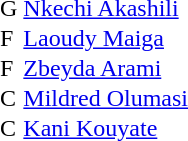<table border="0" cellpadding="0">
<tr>
<td>G</td>
<td></td>
<td><a href='#'>Nkechi Akashili</a></td>
</tr>
<tr>
<td>F</td>
<td></td>
<td><a href='#'>Laoudy Maiga</a></td>
</tr>
<tr>
<td>F</td>
<td></td>
<td><a href='#'>Zbeyda Arami</a></td>
</tr>
<tr>
<td>C</td>
<td></td>
<td><a href='#'>Mildred Olumasi</a></td>
</tr>
<tr>
<td>C</td>
<td></td>
<td><a href='#'>Kani Kouyate</a></td>
</tr>
</table>
